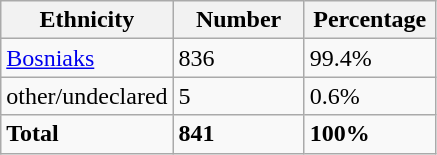<table class="wikitable">
<tr>
<th width="100px">Ethnicity</th>
<th width="80px">Number</th>
<th width="80px">Percentage</th>
</tr>
<tr>
<td><a href='#'>Bosniaks</a></td>
<td>836</td>
<td>99.4%</td>
</tr>
<tr>
<td>other/undeclared</td>
<td>5</td>
<td>0.6%</td>
</tr>
<tr>
<td><strong>Total</strong></td>
<td><strong>841</strong></td>
<td><strong>100%</strong></td>
</tr>
</table>
